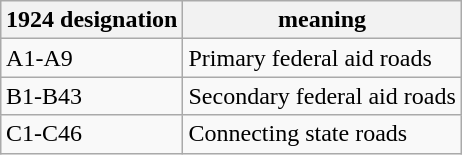<table class="wikitable" align=right>
<tr>
<th>1924 designation</th>
<th>meaning</th>
</tr>
<tr>
<td>A1-A9</td>
<td>Primary federal aid roads</td>
</tr>
<tr>
<td>B1-B43</td>
<td>Secondary federal aid roads</td>
</tr>
<tr>
<td>C1-C46</td>
<td>Connecting state roads</td>
</tr>
</table>
